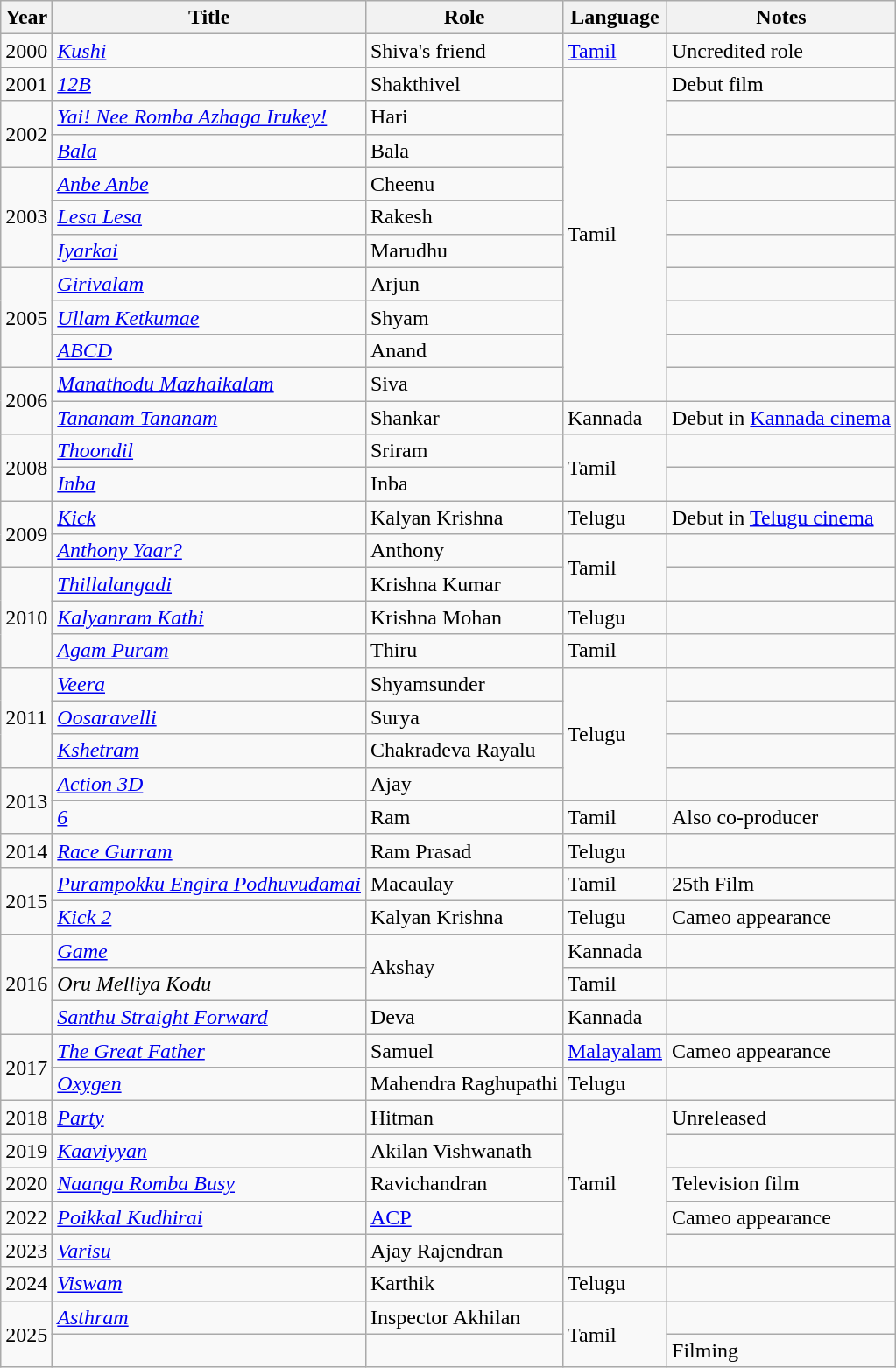<table class="wikitable sortable">
<tr>
<th>Year</th>
<th>Title</th>
<th>Role</th>
<th>Language</th>
<th>Notes</th>
</tr>
<tr>
<td>2000</td>
<td><em><a href='#'>Kushi</a></em></td>
<td>Shiva's friend</td>
<td><a href='#'>Tamil</a></td>
<td>Uncredited role</td>
</tr>
<tr>
<td>2001</td>
<td><em><a href='#'>12B</a></em></td>
<td>Shakthivel</td>
<td rowspan="10">Tamil</td>
<td>Debut film</td>
</tr>
<tr>
<td rowspan="2">2002</td>
<td><em><a href='#'>Yai! Nee Romba Azhaga Irukey!</a></em></td>
<td>Hari</td>
<td></td>
</tr>
<tr>
<td><em><a href='#'>Bala</a></em></td>
<td>Bala</td>
<td></td>
</tr>
<tr>
<td rowspan="3">2003</td>
<td><em><a href='#'>Anbe Anbe</a></em></td>
<td>Cheenu</td>
<td></td>
</tr>
<tr>
<td><em><a href='#'>Lesa Lesa</a></em></td>
<td>Rakesh</td>
<td></td>
</tr>
<tr>
<td><em><a href='#'>Iyarkai</a></em></td>
<td>Marudhu</td>
<td></td>
</tr>
<tr>
<td rowspan="3">2005</td>
<td><em><a href='#'>Girivalam</a></em></td>
<td>Arjun</td>
<td></td>
</tr>
<tr>
<td><em><a href='#'>Ullam Ketkumae</a></em></td>
<td>Shyam</td>
<td></td>
</tr>
<tr>
<td><em><a href='#'>ABCD</a></em></td>
<td>Anand</td>
<td></td>
</tr>
<tr>
<td rowspan="2">2006</td>
<td><em><a href='#'>Manathodu Mazhaikalam</a></em></td>
<td>Siva</td>
<td></td>
</tr>
<tr>
<td><em><a href='#'>Tananam Tananam</a></em></td>
<td>Shankar</td>
<td>Kannada</td>
<td>Debut in <a href='#'>Kannada cinema</a></td>
</tr>
<tr>
<td rowspan="2">2008</td>
<td><em><a href='#'>Thoondil</a></em></td>
<td>Sriram</td>
<td rowspan="2">Tamil</td>
<td></td>
</tr>
<tr>
<td><em><a href='#'>Inba</a></em></td>
<td>Inba</td>
<td></td>
</tr>
<tr>
<td rowspan="2">2009</td>
<td><em><a href='#'>Kick</a></em></td>
<td>Kalyan Krishna</td>
<td>Telugu</td>
<td>Debut in <a href='#'>Telugu cinema</a></td>
</tr>
<tr>
<td><em><a href='#'>Anthony Yaar?</a></em></td>
<td>Anthony</td>
<td rowspan="2">Tamil</td>
<td></td>
</tr>
<tr>
<td rowspan="3">2010</td>
<td><em><a href='#'>Thillalangadi</a></em></td>
<td>Krishna Kumar</td>
<td></td>
</tr>
<tr>
<td><em><a href='#'>Kalyanram Kathi</a></em></td>
<td>Krishna Mohan</td>
<td>Telugu</td>
<td></td>
</tr>
<tr>
<td><em><a href='#'>Agam Puram</a></em></td>
<td>Thiru</td>
<td>Tamil</td>
<td></td>
</tr>
<tr>
<td rowspan="3">2011</td>
<td><em><a href='#'>Veera</a></em></td>
<td>Shyamsunder</td>
<td rowspan="4">Telugu</td>
<td></td>
</tr>
<tr>
<td><em><a href='#'>Oosaravelli</a></em></td>
<td>Surya</td>
<td></td>
</tr>
<tr>
<td><em><a href='#'>Kshetram</a></em></td>
<td>Chakradeva Rayalu</td>
<td></td>
</tr>
<tr>
<td rowspan="2">2013</td>
<td><em><a href='#'>Action 3D</a></em></td>
<td>Ajay</td>
<td></td>
</tr>
<tr>
<td><em><a href='#'>6</a></em></td>
<td>Ram</td>
<td>Tamil</td>
<td>Also co-producer</td>
</tr>
<tr>
<td>2014</td>
<td><em><a href='#'>Race Gurram</a></em></td>
<td>Ram Prasad</td>
<td>Telugu</td>
<td></td>
</tr>
<tr>
<td rowspan="2">2015</td>
<td><em><a href='#'>Purampokku Engira Podhuvudamai</a></em></td>
<td>Macaulay</td>
<td>Tamil</td>
<td>25th Film</td>
</tr>
<tr>
<td><em><a href='#'>Kick 2</a></em></td>
<td>Kalyan Krishna</td>
<td>Telugu</td>
<td>Cameo appearance</td>
</tr>
<tr>
<td rowspan="3">2016</td>
<td><em><a href='#'>Game</a></em></td>
<td rowspan="2">Akshay</td>
<td>Kannada</td>
<td></td>
</tr>
<tr>
<td><em>Oru Melliya Kodu</em></td>
<td>Tamil</td>
<td></td>
</tr>
<tr>
<td><em><a href='#'>Santhu Straight Forward</a></em></td>
<td>Deva</td>
<td>Kannada</td>
<td></td>
</tr>
<tr>
<td rowspan="2">2017</td>
<td><em><a href='#'>The Great Father</a></em></td>
<td>Samuel</td>
<td><a href='#'>Malayalam</a></td>
<td>Cameo appearance</td>
</tr>
<tr>
<td><em><a href='#'>Oxygen</a></em></td>
<td>Mahendra Raghupathi</td>
<td>Telugu</td>
<td></td>
</tr>
<tr>
<td>2018</td>
<td><em><a href='#'>Party</a></em></td>
<td>Hitman</td>
<td rowspan="5">Tamil</td>
<td>Unreleased</td>
</tr>
<tr>
<td>2019</td>
<td><em><a href='#'>Kaaviyyan</a></em></td>
<td>Akilan Vishwanath</td>
<td></td>
</tr>
<tr>
<td>2020</td>
<td><em><a href='#'>Naanga Romba Busy</a></em></td>
<td>Ravichandran</td>
<td>Television film</td>
</tr>
<tr>
<td>2022</td>
<td><em><a href='#'>Poikkal Kudhirai</a></em></td>
<td><a href='#'>ACP</a></td>
<td>Cameo appearance</td>
</tr>
<tr>
<td>2023</td>
<td><em><a href='#'>Varisu</a></em></td>
<td>Ajay Rajendran</td>
<td></td>
</tr>
<tr>
<td>2024</td>
<td><em><a href='#'>Viswam</a></em></td>
<td>Karthik</td>
<td>Telugu</td>
<td></td>
</tr>
<tr>
<td rowspan="2">2025</td>
<td><a href='#'><em>Asthram</em></a></td>
<td>Inspector Akhilan</td>
<td rowspan="2">Tamil</td>
<td></td>
</tr>
<tr>
<td></td>
<td></td>
<td>Filming</td>
</tr>
</table>
